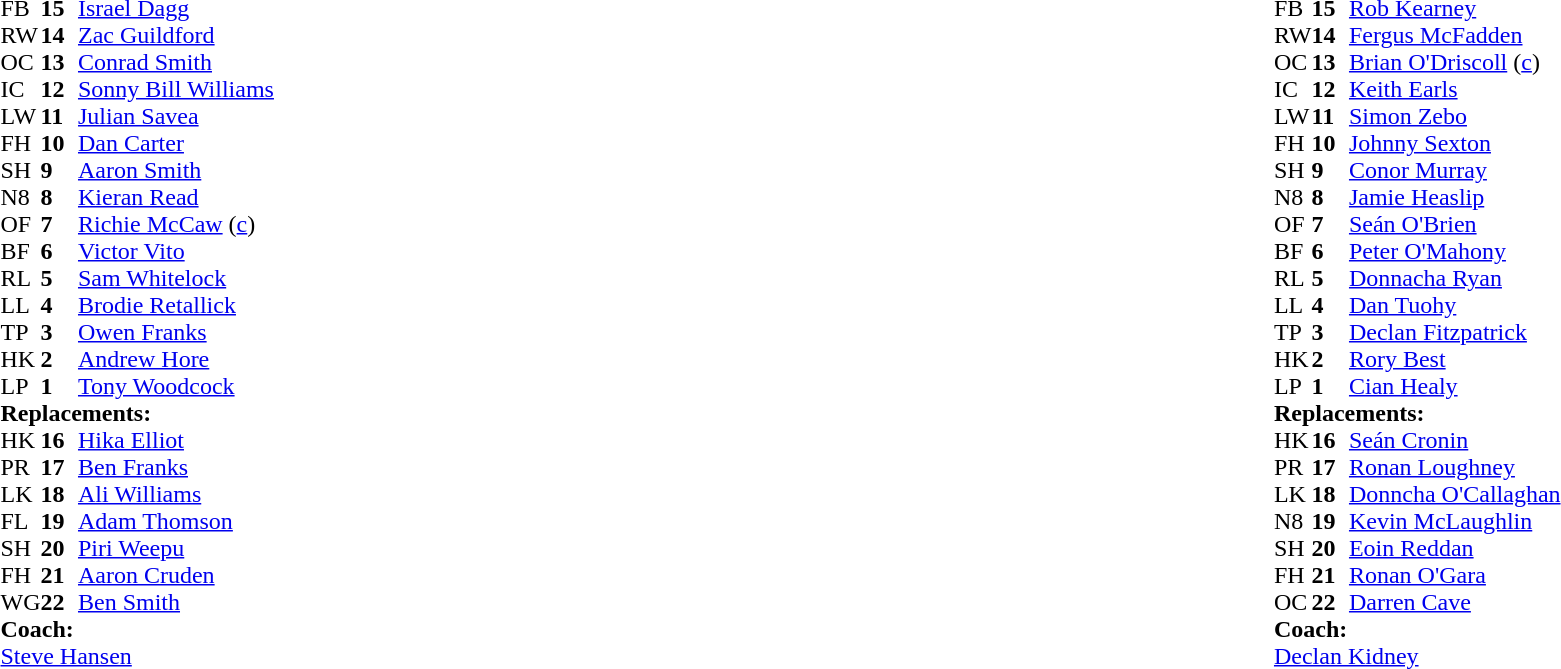<table width="100%">
<tr>
<td valign="top" width="50%"><br><table style="font-size: 100%" cellspacing="0" cellpadding="0">
<tr>
<th width="25"></th>
<th width="25"></th>
</tr>
<tr>
<td>FB</td>
<td><strong>15</strong></td>
<td><a href='#'>Israel Dagg</a></td>
</tr>
<tr>
<td>RW</td>
<td><strong>14</strong></td>
<td><a href='#'>Zac Guildford</a></td>
<td></td>
<td></td>
</tr>
<tr>
<td>OC</td>
<td><strong>13</strong></td>
<td><a href='#'>Conrad Smith</a></td>
</tr>
<tr>
<td>IC</td>
<td><strong>12</strong></td>
<td><a href='#'>Sonny Bill Williams</a></td>
</tr>
<tr>
<td>LW</td>
<td><strong>11</strong></td>
<td><a href='#'>Julian Savea</a></td>
<td></td>
<td></td>
</tr>
<tr>
<td>FH</td>
<td><strong>10</strong></td>
<td><a href='#'>Dan Carter</a></td>
</tr>
<tr>
<td>SH</td>
<td><strong>9</strong></td>
<td><a href='#'>Aaron Smith</a></td>
<td></td>
<td></td>
</tr>
<tr>
<td>N8</td>
<td><strong>8</strong></td>
<td><a href='#'>Kieran Read</a></td>
</tr>
<tr>
<td>OF</td>
<td><strong>7</strong></td>
<td><a href='#'>Richie McCaw</a> (<a href='#'>c</a>)</td>
</tr>
<tr>
<td>BF</td>
<td><strong>6</strong></td>
<td><a href='#'>Victor Vito</a></td>
<td></td>
<td></td>
</tr>
<tr>
<td>RL</td>
<td><strong>5</strong></td>
<td><a href='#'>Sam Whitelock</a></td>
</tr>
<tr>
<td>LL</td>
<td><strong>4</strong></td>
<td><a href='#'>Brodie Retallick</a></td>
<td></td>
<td></td>
</tr>
<tr>
<td>TP</td>
<td><strong>3</strong></td>
<td><a href='#'>Owen Franks</a></td>
<td></td>
<td></td>
</tr>
<tr>
<td>HK</td>
<td><strong>2</strong></td>
<td><a href='#'>Andrew Hore</a></td>
<td></td>
<td></td>
</tr>
<tr>
<td>LP</td>
<td><strong>1</strong></td>
<td><a href='#'>Tony Woodcock</a></td>
</tr>
<tr>
<td colspan=3><strong>Replacements:</strong></td>
</tr>
<tr>
<td>HK</td>
<td><strong>16</strong></td>
<td><a href='#'>Hika Elliot</a></td>
<td></td>
<td></td>
</tr>
<tr>
<td>PR</td>
<td><strong>17</strong></td>
<td><a href='#'>Ben Franks</a></td>
<td></td>
<td></td>
</tr>
<tr>
<td>LK</td>
<td><strong>18</strong></td>
<td><a href='#'>Ali Williams</a></td>
<td></td>
<td></td>
</tr>
<tr>
<td>FL</td>
<td><strong>19</strong></td>
<td><a href='#'>Adam Thomson</a></td>
<td></td>
<td></td>
</tr>
<tr>
<td>SH</td>
<td><strong>20</strong></td>
<td><a href='#'>Piri Weepu</a></td>
<td></td>
<td></td>
</tr>
<tr>
<td>FH</td>
<td><strong>21</strong></td>
<td><a href='#'>Aaron Cruden</a></td>
<td></td>
<td></td>
</tr>
<tr>
<td>WG</td>
<td><strong>22</strong></td>
<td><a href='#'>Ben Smith</a></td>
<td></td>
<td></td>
</tr>
<tr>
<td colspan=3><strong>Coach:</strong></td>
</tr>
<tr>
<td colspan="4"> <a href='#'>Steve Hansen</a></td>
</tr>
</table>
</td>
<td valign="top" width="50%"><br><table style="font-size: 100%" cellspacing="0" cellpadding="0" align="center">
<tr>
<th width="25"></th>
<th width="25"></th>
</tr>
<tr>
<td>FB</td>
<td><strong>15</strong></td>
<td><a href='#'>Rob Kearney</a></td>
</tr>
<tr>
<td>RW</td>
<td><strong>14</strong></td>
<td><a href='#'>Fergus McFadden</a></td>
</tr>
<tr>
<td>OC</td>
<td><strong>13</strong></td>
<td><a href='#'>Brian O'Driscoll</a> (<a href='#'>c</a>)</td>
</tr>
<tr>
<td>IC</td>
<td><strong>12</strong></td>
<td><a href='#'>Keith Earls</a></td>
<td></td>
<td></td>
</tr>
<tr>
<td>LW</td>
<td><strong>11</strong></td>
<td><a href='#'>Simon Zebo</a></td>
</tr>
<tr>
<td>FH</td>
<td><strong>10</strong></td>
<td><a href='#'>Johnny Sexton</a></td>
<td></td>
<td></td>
</tr>
<tr>
<td>SH</td>
<td><strong>9</strong></td>
<td><a href='#'>Conor Murray</a></td>
<td></td>
<td></td>
</tr>
<tr>
<td>N8</td>
<td><strong>8</strong></td>
<td><a href='#'>Jamie Heaslip</a></td>
</tr>
<tr>
<td>OF</td>
<td><strong>7</strong></td>
<td><a href='#'>Seán O'Brien</a></td>
</tr>
<tr>
<td>BF</td>
<td><strong>6</strong></td>
<td><a href='#'>Peter O'Mahony</a></td>
<td></td>
<td></td>
</tr>
<tr>
<td>RL</td>
<td><strong>5</strong></td>
<td><a href='#'>Donnacha Ryan</a></td>
</tr>
<tr>
<td>LL</td>
<td><strong>4</strong></td>
<td><a href='#'>Dan Tuohy</a></td>
<td></td>
<td></td>
</tr>
<tr>
<td>TP</td>
<td><strong>3</strong></td>
<td><a href='#'>Declan Fitzpatrick</a></td>
<td></td>
<td></td>
</tr>
<tr>
<td>HK</td>
<td><strong>2</strong></td>
<td><a href='#'>Rory Best</a></td>
</tr>
<tr>
<td>LP</td>
<td><strong>1</strong></td>
<td><a href='#'>Cian Healy</a></td>
<td></td>
<td></td>
</tr>
<tr>
<td colspan=3><strong>Replacements:</strong></td>
</tr>
<tr>
<td>HK</td>
<td><strong>16</strong></td>
<td><a href='#'>Seán Cronin</a></td>
<td></td>
<td></td>
</tr>
<tr>
<td>PR</td>
<td><strong>17</strong></td>
<td><a href='#'>Ronan Loughney</a></td>
<td></td>
<td></td>
</tr>
<tr>
<td>LK</td>
<td><strong>18</strong></td>
<td><a href='#'>Donncha O'Callaghan</a></td>
<td></td>
<td></td>
</tr>
<tr>
<td>N8</td>
<td><strong>19</strong></td>
<td><a href='#'>Kevin McLaughlin</a></td>
<td></td>
<td></td>
</tr>
<tr>
<td>SH</td>
<td><strong>20</strong></td>
<td><a href='#'>Eoin Reddan</a></td>
<td></td>
<td></td>
</tr>
<tr>
<td>FH</td>
<td><strong>21</strong></td>
<td><a href='#'>Ronan O'Gara</a></td>
<td></td>
<td></td>
</tr>
<tr>
<td>OC</td>
<td><strong>22</strong></td>
<td><a href='#'>Darren Cave</a></td>
<td></td>
<td></td>
</tr>
<tr>
<td colspan=3><strong>Coach:</strong></td>
</tr>
<tr>
<td colspan="4"> <a href='#'>Declan Kidney</a></td>
</tr>
</table>
</td>
</tr>
</table>
